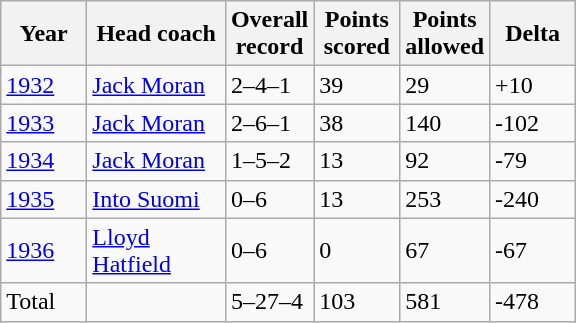<table class="sortable wikitable">
<tr>
<th width="50">Year</th>
<th width="85">Head coach</th>
<th width="50">Overall record</th>
<th width="50">Points scored</th>
<th width="50">Points allowed</th>
<th width="50">Delta</th>
</tr>
<tr align="left" bgcolor="">
<td><a href='#'>1932</a></td>
<td><a href='#'>Jack Moran</a></td>
<td>2–4–1</td>
<td>39</td>
<td>29</td>
<td>+10</td>
</tr>
<tr align="left">
<td><a href='#'>1933</a></td>
<td><a href='#'>Jack Moran</a></td>
<td>2–6–1</td>
<td>38</td>
<td>140</td>
<td>-102</td>
</tr>
<tr align="left">
<td><a href='#'>1934</a></td>
<td><a href='#'>Jack Moran</a></td>
<td>1–5–2</td>
<td>13</td>
<td>92</td>
<td>-79</td>
</tr>
<tr align="left">
<td><a href='#'>1935</a></td>
<td><a href='#'>Into Suomi</a></td>
<td>0–6</td>
<td>13</td>
<td>253</td>
<td>-240</td>
</tr>
<tr align="left">
<td><a href='#'>1936</a></td>
<td><a href='#'>Lloyd Hatfield</a></td>
<td>0–6</td>
<td>0</td>
<td>67</td>
<td>-67</td>
</tr>
<tr align="left" bgcolor="">
<td>Total</td>
<td></td>
<td>5–27–4</td>
<td>103</td>
<td>581</td>
<td>-478</td>
</tr>
</table>
